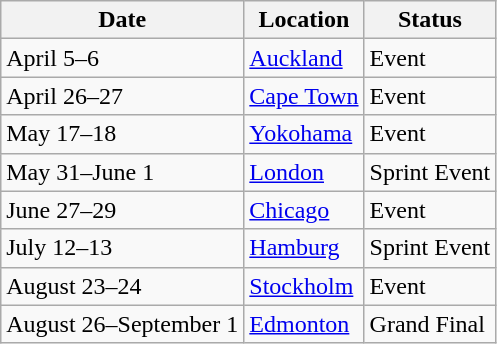<table class="wikitable">
<tr>
<th>Date</th>
<th>Location</th>
<th>Status</th>
</tr>
<tr>
<td>April 5–6</td>
<td> <a href='#'>Auckland</a></td>
<td>Event</td>
</tr>
<tr>
<td>April 26–27</td>
<td> <a href='#'>Cape Town</a></td>
<td>Event</td>
</tr>
<tr>
<td>May 17–18</td>
<td> <a href='#'>Yokohama</a></td>
<td>Event</td>
</tr>
<tr>
<td>May 31–June 1</td>
<td> <a href='#'>London</a></td>
<td>Sprint Event</td>
</tr>
<tr>
<td>June 27–29</td>
<td> <a href='#'>Chicago</a></td>
<td>Event</td>
</tr>
<tr>
<td>July 12–13</td>
<td> <a href='#'>Hamburg</a></td>
<td>Sprint Event</td>
</tr>
<tr>
<td>August 23–24</td>
<td> <a href='#'>Stockholm</a></td>
<td>Event</td>
</tr>
<tr>
<td>August 26–September 1</td>
<td> <a href='#'>Edmonton</a></td>
<td>Grand Final</td>
</tr>
</table>
